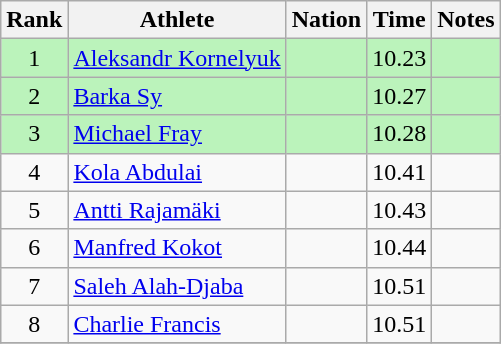<table class="wikitable sortable" style="text-align:center">
<tr>
<th>Rank</th>
<th>Athlete</th>
<th>Nation</th>
<th>Time</th>
<th>Notes</th>
</tr>
<tr bgcolor=bbf3bb>
<td>1</td>
<td align=left><a href='#'>Aleksandr Kornelyuk</a></td>
<td align=left></td>
<td>10.23</td>
<td></td>
</tr>
<tr bgcolor=bbf3bb>
<td>2</td>
<td align=left><a href='#'>Barka Sy</a></td>
<td align=left></td>
<td>10.27</td>
<td></td>
</tr>
<tr bgcolor=bbf3bb>
<td>3</td>
<td align=left><a href='#'>Michael Fray</a></td>
<td align=left></td>
<td>10.28</td>
<td></td>
</tr>
<tr>
<td>4</td>
<td align=left><a href='#'>Kola Abdulai</a></td>
<td align=left></td>
<td>10.41</td>
<td></td>
</tr>
<tr>
<td>5</td>
<td align=left><a href='#'>Antti Rajamäki</a></td>
<td align=left></td>
<td>10.43</td>
<td></td>
</tr>
<tr>
<td>6</td>
<td align=left><a href='#'>Manfred Kokot</a></td>
<td align=left></td>
<td>10.44</td>
<td></td>
</tr>
<tr>
<td>7</td>
<td align=left><a href='#'>Saleh Alah-Djaba</a></td>
<td align=left></td>
<td>10.51</td>
<td></td>
</tr>
<tr>
<td>8</td>
<td align=left><a href='#'>Charlie Francis</a></td>
<td align=left></td>
<td>10.51</td>
<td></td>
</tr>
<tr>
</tr>
</table>
